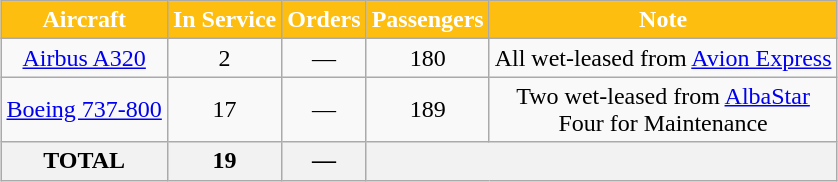<table Class="wikitable" style= "text-align:center; margin: 1em auto;">
<tr>
<th style="background:#febe10; color:white;">Aircraft</th>
<th style="background:#febe10; color:white;">In Service</th>
<th style="background:#febe10; color:white;">Orders</th>
<th style="background:#febe10; color:white;">Passengers</th>
<th style="background:#febe10; color:white;">Note</th>
</tr>
<tr>
<td rowspan="1"><a href='#'>Airbus A320</a></td>
<td rowspan="1">2</td>
<td rowspan="1">—</td>
<td rowspan="1">180</td>
<td>All wet-leased from <a href='#'>Avion Express</a></td>
</tr>
<tr>
<td rowspan="1"><a href='#'>Boeing 737-800</a></td>
<td rowspan="1">17</td>
<td rowspan="1">—</td>
<td rowspan="1">189</td>
<td>Two wet-leased from <a href='#'>AlbaStar</a><br>Four  for Maintenance</td>
</tr>
<tr>
<th>TOTAL</th>
<th>19</th>
<th>—</th>
<th colspan="3"></th>
</tr>
</table>
